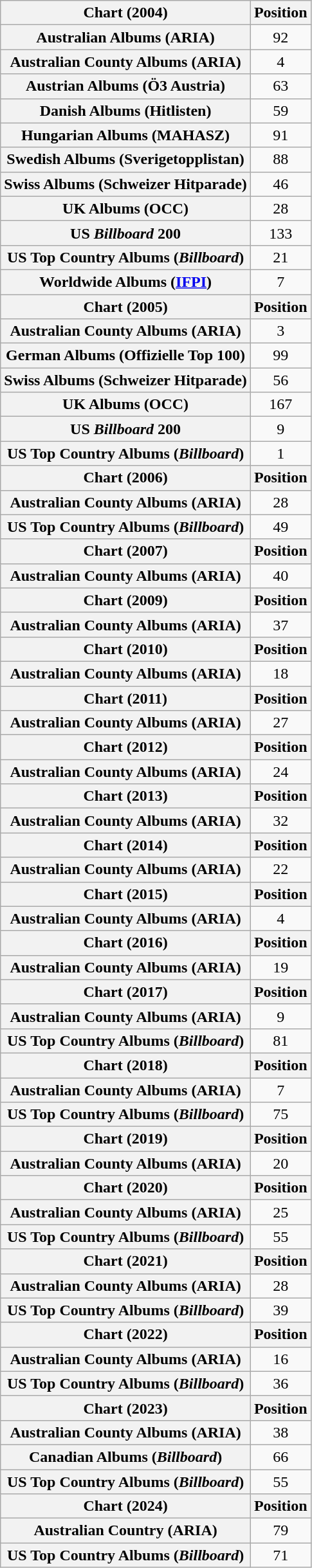<table class="wikitable sortable plainrowheaders" style="text-align:center">
<tr>
<th scope="col">Chart (2004)</th>
<th scope="col">Position</th>
</tr>
<tr>
<th scope="row">Australian Albums (ARIA)</th>
<td>92</td>
</tr>
<tr>
<th scope="row">Australian County Albums (ARIA)</th>
<td>4</td>
</tr>
<tr>
<th scope="row">Austrian Albums (Ö3 Austria)</th>
<td>63</td>
</tr>
<tr>
<th scope="row">Danish Albums (Hitlisten)</th>
<td>59</td>
</tr>
<tr>
<th scope="row">Hungarian Albums (MAHASZ)</th>
<td>91</td>
</tr>
<tr>
<th scope="row">Swedish Albums (Sverigetopplistan)</th>
<td>88</td>
</tr>
<tr>
<th scope="row">Swiss Albums (Schweizer Hitparade)</th>
<td>46</td>
</tr>
<tr>
<th scope="row">UK Albums (OCC)</th>
<td>28</td>
</tr>
<tr>
<th scope="row">US <em>Billboard</em> 200</th>
<td>133</td>
</tr>
<tr>
<th scope="row">US Top Country Albums (<em>Billboard</em>)</th>
<td>21</td>
</tr>
<tr>
<th scope="row">Worldwide Albums (<a href='#'>IFPI</a>)</th>
<td>7</td>
</tr>
<tr>
<th scope="col">Chart (2005)</th>
<th scope="col">Position</th>
</tr>
<tr>
<th scope="row">Australian County Albums (ARIA)</th>
<td>3</td>
</tr>
<tr>
<th scope="row">German Albums (Offizielle Top 100)</th>
<td>99</td>
</tr>
<tr>
<th scope="row">Swiss Albums (Schweizer Hitparade)</th>
<td>56</td>
</tr>
<tr>
<th scope="row">UK Albums (OCC)</th>
<td>167</td>
</tr>
<tr>
<th scope="row">US <em>Billboard</em> 200</th>
<td>9</td>
</tr>
<tr>
<th scope="row">US Top Country Albums (<em>Billboard</em>)</th>
<td>1</td>
</tr>
<tr>
<th scope="col">Chart (2006)</th>
<th scope="col">Position</th>
</tr>
<tr>
<th scope="row">Australian County Albums (ARIA)</th>
<td>28</td>
</tr>
<tr>
<th scope="row">US Top Country Albums (<em>Billboard</em>)</th>
<td>49</td>
</tr>
<tr>
<th scope="col">Chart (2007)</th>
<th scope="col">Position</th>
</tr>
<tr>
<th scope="row">Australian County Albums (ARIA)</th>
<td>40</td>
</tr>
<tr>
<th scope="col">Chart (2009)</th>
<th scope="col">Position</th>
</tr>
<tr>
<th scope="row">Australian County Albums (ARIA)</th>
<td>37</td>
</tr>
<tr>
<th scope="col">Chart (2010)</th>
<th scope="col">Position</th>
</tr>
<tr>
<th scope="row">Australian County Albums (ARIA)</th>
<td>18</td>
</tr>
<tr>
<th scope="col">Chart (2011)</th>
<th scope="col">Position</th>
</tr>
<tr>
<th scope="row">Australian County Albums (ARIA)</th>
<td>27</td>
</tr>
<tr>
<th scope="col">Chart (2012)</th>
<th scope="col">Position</th>
</tr>
<tr>
<th scope="row">Australian County Albums (ARIA)</th>
<td>24</td>
</tr>
<tr>
<th scope="col">Chart (2013)</th>
<th scope="col">Position</th>
</tr>
<tr>
<th scope="row">Australian County Albums (ARIA)</th>
<td>32</td>
</tr>
<tr>
<th scope="col">Chart (2014)</th>
<th scope="col">Position</th>
</tr>
<tr>
<th scope="row">Australian County Albums (ARIA)</th>
<td>22</td>
</tr>
<tr>
<th scope="col">Chart (2015)</th>
<th scope="col">Position</th>
</tr>
<tr>
<th scope="row">Australian County Albums (ARIA)</th>
<td>4</td>
</tr>
<tr>
<th scope="col">Chart (2016)</th>
<th scope="col">Position</th>
</tr>
<tr>
<th scope="row">Australian County Albums (ARIA)</th>
<td>19</td>
</tr>
<tr>
<th scope="col">Chart (2017)</th>
<th scope="col">Position</th>
</tr>
<tr>
<th scope="row">Australian County Albums (ARIA)</th>
<td>9</td>
</tr>
<tr>
<th scope="row">US Top Country Albums (<em>Billboard</em>)</th>
<td>81</td>
</tr>
<tr>
<th scope="col">Chart (2018)</th>
<th scope="col">Position</th>
</tr>
<tr>
<th scope="row">Australian County Albums (ARIA)</th>
<td>7</td>
</tr>
<tr>
<th scope="row">US Top Country Albums (<em>Billboard</em>)</th>
<td>75</td>
</tr>
<tr>
<th scope="col">Chart (2019)</th>
<th scope="col">Position</th>
</tr>
<tr>
<th scope="row">Australian County Albums (ARIA)</th>
<td>20</td>
</tr>
<tr>
<th scope="col">Chart (2020)</th>
<th scope="col">Position</th>
</tr>
<tr>
<th scope="row">Australian County Albums (ARIA)</th>
<td>25</td>
</tr>
<tr>
<th scope="row">US Top Country Albums (<em>Billboard</em>)</th>
<td>55</td>
</tr>
<tr>
<th scope="col">Chart (2021)</th>
<th scope="col">Position</th>
</tr>
<tr>
<th scope="row">Australian County Albums (ARIA)</th>
<td>28</td>
</tr>
<tr>
<th scope="row">US Top Country Albums (<em>Billboard</em>)</th>
<td>39</td>
</tr>
<tr>
<th scope="col">Chart (2022)</th>
<th scope="col">Position</th>
</tr>
<tr>
<th scope="row">Australian County Albums (ARIA)</th>
<td>16</td>
</tr>
<tr>
<th scope="row">US Top Country Albums (<em>Billboard</em>)</th>
<td>36</td>
</tr>
<tr>
<th scope="col">Chart (2023)</th>
<th scope="col">Position</th>
</tr>
<tr>
<th scope="row">Australian County Albums (ARIA)</th>
<td>38</td>
</tr>
<tr>
<th scope="row">Canadian Albums (<em>Billboard</em>)</th>
<td>66</td>
</tr>
<tr>
<th scope="row">US Top Country Albums (<em>Billboard</em>)</th>
<td>55</td>
</tr>
<tr>
<th scope="col">Chart (2024)</th>
<th scope="col">Position</th>
</tr>
<tr>
<th scope="row">Australian Country (ARIA)</th>
<td>79</td>
</tr>
<tr>
<th scope="row">US Top Country Albums (<em>Billboard</em>)</th>
<td>71</td>
</tr>
</table>
